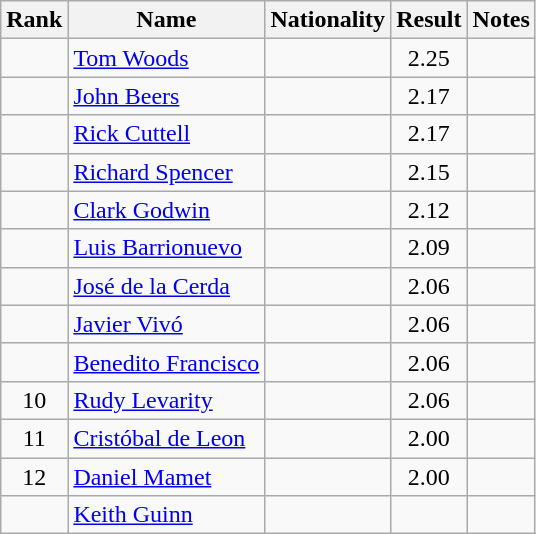<table class="wikitable sortable" style="text-align:center">
<tr>
<th>Rank</th>
<th>Name</th>
<th>Nationality</th>
<th>Result</th>
<th>Notes</th>
</tr>
<tr>
<td></td>
<td align=left><a href='#'>Tom Woods</a></td>
<td align=left></td>
<td>2.25</td>
<td></td>
</tr>
<tr>
<td></td>
<td align=left><a href='#'>John Beers</a></td>
<td align=left></td>
<td>2.17</td>
<td></td>
</tr>
<tr>
<td></td>
<td align=left><a href='#'>Rick Cuttell</a></td>
<td align=left></td>
<td>2.17</td>
<td></td>
</tr>
<tr>
<td></td>
<td align=left><a href='#'>Richard Spencer</a></td>
<td align=left></td>
<td>2.15</td>
<td></td>
</tr>
<tr>
<td></td>
<td align=left><a href='#'>Clark Godwin</a></td>
<td align=left></td>
<td>2.12</td>
<td></td>
</tr>
<tr>
<td></td>
<td align=left><a href='#'>Luis Barrionuevo</a></td>
<td align=left></td>
<td>2.09</td>
<td></td>
</tr>
<tr>
<td></td>
<td align=left><a href='#'>José de la Cerda</a></td>
<td align=left></td>
<td>2.06</td>
<td></td>
</tr>
<tr>
<td></td>
<td align=left><a href='#'>Javier Vivó</a></td>
<td align=left></td>
<td>2.06</td>
<td></td>
</tr>
<tr>
<td></td>
<td align=left><a href='#'>Benedito Francisco</a></td>
<td align=left></td>
<td>2.06</td>
<td></td>
</tr>
<tr>
<td>10</td>
<td align=left><a href='#'>Rudy Levarity</a></td>
<td align=left></td>
<td>2.06</td>
<td></td>
</tr>
<tr>
<td>11</td>
<td align=left><a href='#'>Cristóbal de Leon</a></td>
<td align=left></td>
<td>2.00</td>
<td></td>
</tr>
<tr>
<td>12</td>
<td align=left><a href='#'>Daniel Mamet</a></td>
<td align=left></td>
<td>2.00</td>
<td></td>
</tr>
<tr>
<td></td>
<td align=left><a href='#'>Keith Guinn</a></td>
<td align=left></td>
<td></td>
<td></td>
</tr>
</table>
